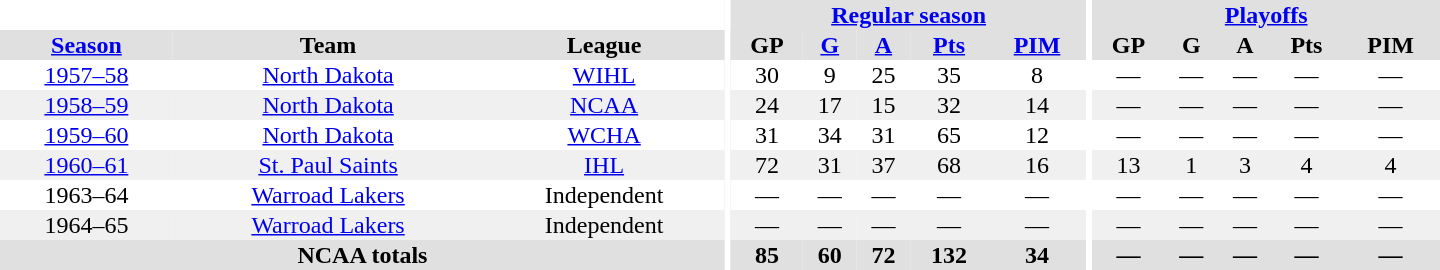<table border="0" cellpadding="1" cellspacing="0" style="text-align:center; width:60em">
<tr bgcolor="#e0e0e0">
<th colspan="3" bgcolor="#ffffff"></th>
<th rowspan="99" bgcolor="#ffffff"></th>
<th colspan="5"><a href='#'>Regular season</a></th>
<th rowspan="99" bgcolor="#ffffff"></th>
<th colspan="5"><a href='#'>Playoffs</a></th>
</tr>
<tr bgcolor="#e0e0e0">
<th><a href='#'>Season</a></th>
<th>Team</th>
<th>League</th>
<th>GP</th>
<th><a href='#'>G</a></th>
<th><a href='#'>A</a></th>
<th><a href='#'>Pts</a></th>
<th><a href='#'>PIM</a></th>
<th>GP</th>
<th>G</th>
<th>A</th>
<th>Pts</th>
<th>PIM</th>
</tr>
<tr>
<td><a href='#'>1957–58</a></td>
<td><a href='#'>North Dakota</a></td>
<td><a href='#'>WIHL</a></td>
<td>30</td>
<td>9</td>
<td>25</td>
<td>35</td>
<td>8</td>
<td>—</td>
<td>—</td>
<td>—</td>
<td>—</td>
<td>—</td>
</tr>
<tr bgcolor="f0f0f0">
<td><a href='#'>1958–59</a></td>
<td><a href='#'>North Dakota</a></td>
<td><a href='#'>NCAA</a></td>
<td>24</td>
<td>17</td>
<td>15</td>
<td>32</td>
<td>14</td>
<td>—</td>
<td>—</td>
<td>—</td>
<td>—</td>
<td>—</td>
</tr>
<tr>
<td><a href='#'>1959–60</a></td>
<td><a href='#'>North Dakota</a></td>
<td><a href='#'>WCHA</a></td>
<td>31</td>
<td>34</td>
<td>31</td>
<td>65</td>
<td>12</td>
<td>—</td>
<td>—</td>
<td>—</td>
<td>—</td>
<td>—</td>
</tr>
<tr bgcolor="f0f0f0">
<td><a href='#'>1960–61</a></td>
<td><a href='#'>St. Paul Saints</a></td>
<td><a href='#'>IHL</a></td>
<td>72</td>
<td>31</td>
<td>37</td>
<td>68</td>
<td>16</td>
<td>13</td>
<td>1</td>
<td>3</td>
<td>4</td>
<td>4</td>
</tr>
<tr>
<td>1963–64</td>
<td><a href='#'>Warroad Lakers</a></td>
<td>Independent</td>
<td>—</td>
<td>—</td>
<td>—</td>
<td>—</td>
<td>—</td>
<td>—</td>
<td>—</td>
<td>—</td>
<td>—</td>
<td>—</td>
</tr>
<tr bgcolor="f0f0f0">
<td>1964–65</td>
<td><a href='#'>Warroad Lakers</a></td>
<td>Independent</td>
<td>—</td>
<td>—</td>
<td>—</td>
<td>—</td>
<td>—</td>
<td>—</td>
<td>—</td>
<td>—</td>
<td>—</td>
<td>—</td>
</tr>
<tr bgcolor="#e0e0e0">
<th colspan="3">NCAA totals</th>
<th>85</th>
<th>60</th>
<th>72</th>
<th>132</th>
<th>34</th>
<th>—</th>
<th>—</th>
<th>—</th>
<th>—</th>
<th>—</th>
</tr>
</table>
